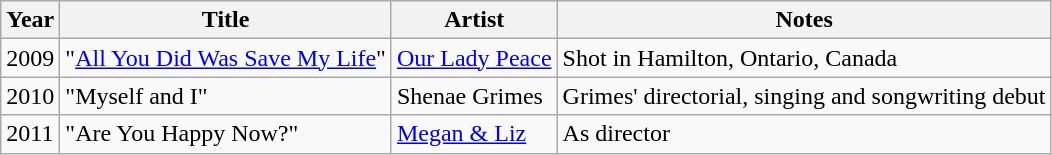<table class="wikitable">
<tr>
<th>Year</th>
<th>Title</th>
<th>Artist</th>
<th>Notes</th>
</tr>
<tr>
<td>2009</td>
<td>"<a href='#'>All You Did Was Save My Life</a>"</td>
<td><a href='#'>Our Lady Peace</a></td>
<td>Shot in Hamilton, Ontario, Canada</td>
</tr>
<tr>
<td>2010</td>
<td>"Myself and I"</td>
<td>Shenae Grimes</td>
<td>Grimes' directorial, singing and songwriting debut</td>
</tr>
<tr>
<td>2011</td>
<td>"Are You Happy Now?"</td>
<td><a href='#'>Megan & Liz</a></td>
<td>As director</td>
</tr>
</table>
